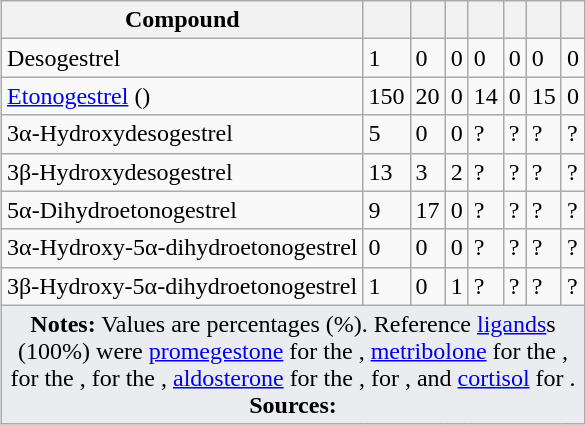<table class="wikitable mw-collapsible mw-collapsed" style="text-align:left; margin-left:auto; margin-right:auto; border:none;">
<tr>
<th>Compound</th>
<th></th>
<th></th>
<th></th>
<th></th>
<th></th>
<th></th>
<th></th>
</tr>
<tr>
<td>Desogestrel</td>
<td>1</td>
<td>0</td>
<td>0</td>
<td>0</td>
<td>0</td>
<td>0</td>
<td>0</td>
</tr>
<tr>
<td><a href='#'>Etonogestrel</a> ()</td>
<td>150</td>
<td>20</td>
<td>0</td>
<td>14</td>
<td>0</td>
<td>15</td>
<td>0</td>
</tr>
<tr>
<td>3α-Hydroxydesogestrel</td>
<td>5</td>
<td>0</td>
<td>0</td>
<td>?</td>
<td>?</td>
<td>?</td>
<td>?</td>
</tr>
<tr>
<td>3β-Hydroxydesogestrel</td>
<td>13</td>
<td>3</td>
<td>2</td>
<td>?</td>
<td>?</td>
<td>?</td>
<td>?</td>
</tr>
<tr>
<td>5α-Dihydroetonogestrel</td>
<td>9</td>
<td>17</td>
<td>0</td>
<td>?</td>
<td>?</td>
<td>?</td>
<td>?</td>
</tr>
<tr>
<td>3α-Hydroxy-5α-dihydroetonogestrel</td>
<td>0</td>
<td>0</td>
<td>0</td>
<td>?</td>
<td>?</td>
<td>?</td>
<td>?</td>
</tr>
<tr>
<td>3β-Hydroxy-5α-dihydroetonogestrel</td>
<td>1</td>
<td>0</td>
<td>1</td>
<td>?</td>
<td>?</td>
<td>?</td>
<td>?</td>
</tr>
<tr class="sortbottom">
<td colspan="8" style="width: 1px; background-color:#eaecf0; text-align: center;"><strong>Notes:</strong> Values are percentages (%). Reference <a href='#'>ligands</a>s (100%) were <a href='#'>promegestone</a> for the , <a href='#'>metribolone</a> for the , <a href='#'></a> for the ,  for the , <a href='#'>aldosterone</a> for the ,  for , and <a href='#'>cortisol</a> for . <strong>Sources:</strong></td>
</tr>
</table>
